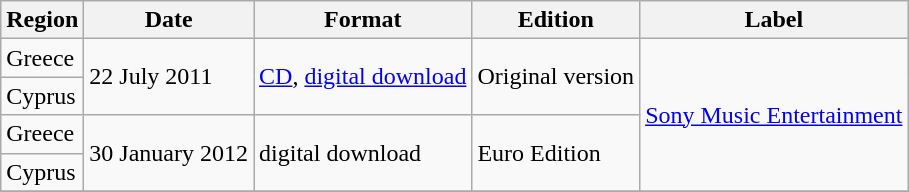<table class="wikitable">
<tr>
<th>Region</th>
<th>Date</th>
<th>Format</th>
<th>Edition</th>
<th>Label</th>
</tr>
<tr>
<td>Greece</td>
<td rowspan="2">22 July 2011</td>
<td rowspan="2"><a href='#'>CD</a>, <a href='#'>digital download</a></td>
<td rowspan="2">Original version</td>
<td rowspan="4"><a href='#'>Sony Music Entertainment</a></td>
</tr>
<tr>
<td>Cyprus</td>
</tr>
<tr>
<td>Greece</td>
<td rowspan="2">30 January 2012</td>
<td rowspan="2">digital download</td>
<td rowspan="2">Euro Edition</td>
</tr>
<tr>
<td>Cyprus</td>
</tr>
<tr>
</tr>
</table>
